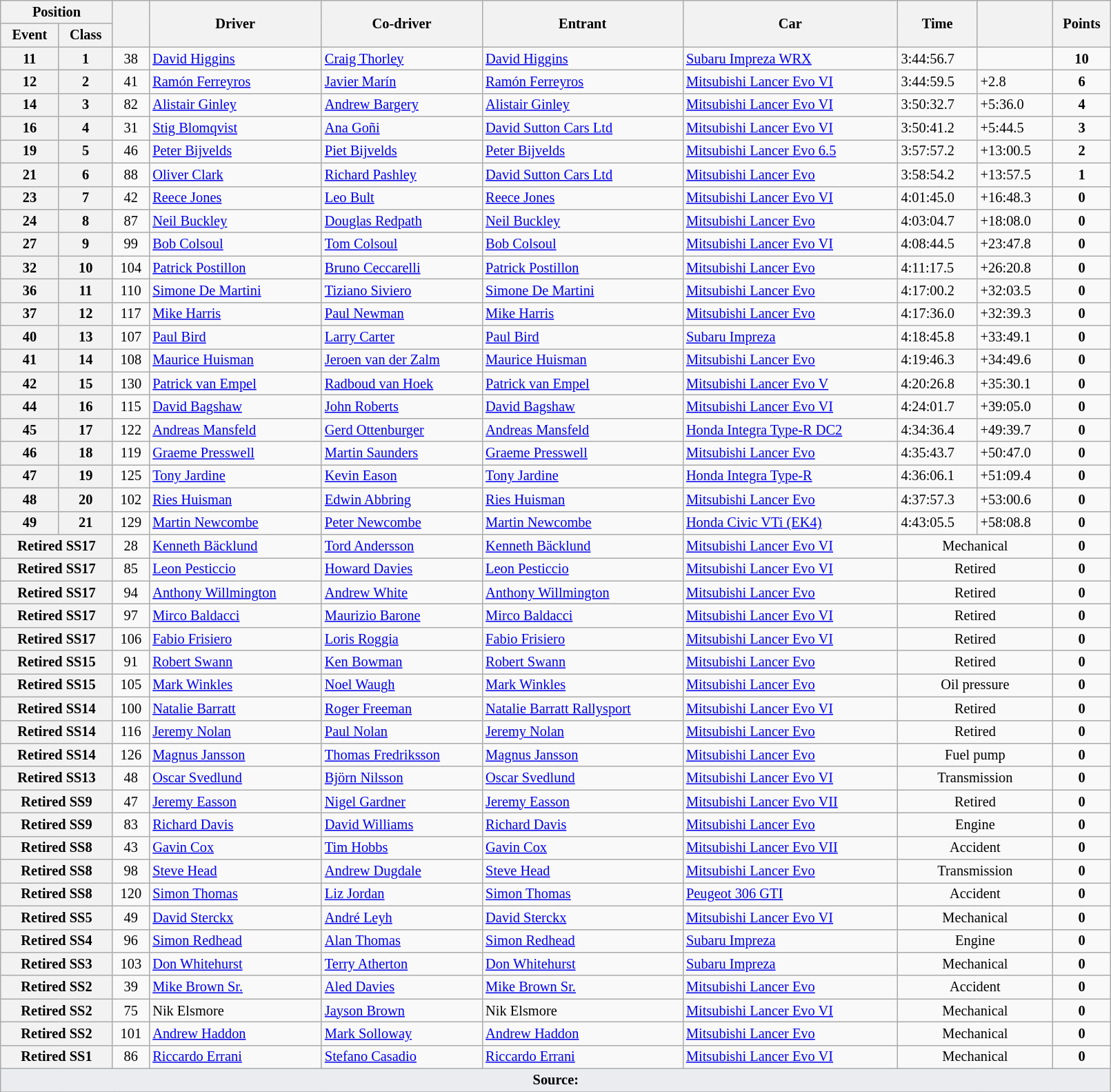<table class="wikitable" width=85% style="font-size: 85%;">
<tr>
<th colspan="2">Position</th>
<th rowspan="2"></th>
<th rowspan="2">Driver</th>
<th rowspan="2">Co-driver</th>
<th rowspan="2">Entrant</th>
<th rowspan="2">Car</th>
<th rowspan="2">Time</th>
<th rowspan="2"></th>
<th rowspan="2">Points</th>
</tr>
<tr>
<th>Event</th>
<th>Class</th>
</tr>
<tr>
<th>11</th>
<th>1</th>
<td align="center">38</td>
<td> <a href='#'>David Higgins</a></td>
<td> <a href='#'>Craig Thorley</a></td>
<td> <a href='#'>David Higgins</a></td>
<td><a href='#'>Subaru Impreza WRX</a></td>
<td>3:44:56.7</td>
<td></td>
<td align="center"><strong>10</strong></td>
</tr>
<tr>
<th>12</th>
<th>2</th>
<td align="center">41</td>
<td> <a href='#'>Ramón Ferreyros</a></td>
<td> <a href='#'>Javier Marín</a></td>
<td> <a href='#'>Ramón Ferreyros</a></td>
<td><a href='#'>Mitsubishi Lancer Evo VI</a></td>
<td>3:44:59.5</td>
<td>+2.8</td>
<td align="center"><strong>6</strong></td>
</tr>
<tr>
<th>14</th>
<th>3</th>
<td align="center">82</td>
<td> <a href='#'>Alistair Ginley</a></td>
<td> <a href='#'>Andrew Bargery</a></td>
<td> <a href='#'>Alistair Ginley</a></td>
<td><a href='#'>Mitsubishi Lancer Evo VI</a></td>
<td>3:50:32.7</td>
<td>+5:36.0</td>
<td align="center"><strong>4</strong></td>
</tr>
<tr>
<th>16</th>
<th>4</th>
<td align="center">31</td>
<td> <a href='#'>Stig Blomqvist</a></td>
<td> <a href='#'>Ana Goñi</a></td>
<td> <a href='#'>David Sutton Cars Ltd</a></td>
<td><a href='#'>Mitsubishi Lancer Evo VI</a></td>
<td>3:50:41.2</td>
<td>+5:44.5</td>
<td align="center"><strong>3</strong></td>
</tr>
<tr>
<th>19</th>
<th>5</th>
<td align="center">46</td>
<td> <a href='#'>Peter Bijvelds</a></td>
<td> <a href='#'>Piet Bijvelds</a></td>
<td> <a href='#'>Peter Bijvelds</a></td>
<td><a href='#'>Mitsubishi Lancer Evo 6.5</a></td>
<td>3:57:57.2</td>
<td>+13:00.5</td>
<td align="center"><strong>2</strong></td>
</tr>
<tr>
<th>21</th>
<th>6</th>
<td align="center">88</td>
<td> <a href='#'>Oliver Clark</a></td>
<td> <a href='#'>Richard Pashley</a></td>
<td> <a href='#'>David Sutton Cars Ltd</a></td>
<td><a href='#'>Mitsubishi Lancer Evo</a></td>
<td>3:58:54.2</td>
<td>+13:57.5</td>
<td align="center"><strong>1</strong></td>
</tr>
<tr>
<th>23</th>
<th>7</th>
<td align="center">42</td>
<td> <a href='#'>Reece Jones</a></td>
<td> <a href='#'>Leo Bult</a></td>
<td> <a href='#'>Reece Jones</a></td>
<td><a href='#'>Mitsubishi Lancer Evo VI</a></td>
<td>4:01:45.0</td>
<td>+16:48.3</td>
<td align="center"><strong>0</strong></td>
</tr>
<tr>
<th>24</th>
<th>8</th>
<td align="center">87</td>
<td> <a href='#'>Neil Buckley</a></td>
<td> <a href='#'>Douglas Redpath</a></td>
<td> <a href='#'>Neil Buckley</a></td>
<td><a href='#'>Mitsubishi Lancer Evo</a></td>
<td>4:03:04.7</td>
<td>+18:08.0</td>
<td align="center"><strong>0</strong></td>
</tr>
<tr>
<th>27</th>
<th>9</th>
<td align="center">99</td>
<td> <a href='#'>Bob Colsoul</a></td>
<td> <a href='#'>Tom Colsoul</a></td>
<td> <a href='#'>Bob Colsoul</a></td>
<td><a href='#'>Mitsubishi Lancer Evo VI</a></td>
<td>4:08:44.5</td>
<td>+23:47.8</td>
<td align="center"><strong>0</strong></td>
</tr>
<tr>
<th>32</th>
<th>10</th>
<td align="center">104</td>
<td> <a href='#'>Patrick Postillon</a></td>
<td> <a href='#'>Bruno Ceccarelli</a></td>
<td> <a href='#'>Patrick Postillon</a></td>
<td><a href='#'>Mitsubishi Lancer Evo</a></td>
<td>4:11:17.5</td>
<td>+26:20.8</td>
<td align="center"><strong>0</strong></td>
</tr>
<tr>
<th>36</th>
<th>11</th>
<td align="center">110</td>
<td> <a href='#'>Simone De Martini</a></td>
<td> <a href='#'>Tiziano Siviero</a></td>
<td> <a href='#'>Simone De Martini</a></td>
<td><a href='#'>Mitsubishi Lancer Evo</a></td>
<td>4:17:00.2</td>
<td>+32:03.5</td>
<td align="center"><strong>0</strong></td>
</tr>
<tr>
<th>37</th>
<th>12</th>
<td align="center">117</td>
<td> <a href='#'>Mike Harris</a></td>
<td> <a href='#'>Paul Newman</a></td>
<td> <a href='#'>Mike Harris</a></td>
<td><a href='#'>Mitsubishi Lancer Evo</a></td>
<td>4:17:36.0</td>
<td>+32:39.3</td>
<td align="center"><strong>0</strong></td>
</tr>
<tr>
<th>40</th>
<th>13</th>
<td align="center">107</td>
<td> <a href='#'>Paul Bird</a></td>
<td> <a href='#'>Larry Carter</a></td>
<td> <a href='#'>Paul Bird</a></td>
<td><a href='#'>Subaru Impreza</a></td>
<td>4:18:45.8</td>
<td>+33:49.1</td>
<td align="center"><strong>0</strong></td>
</tr>
<tr>
<th>41</th>
<th>14</th>
<td align="center">108</td>
<td> <a href='#'>Maurice Huisman</a></td>
<td> <a href='#'>Jeroen van der Zalm</a></td>
<td> <a href='#'>Maurice Huisman</a></td>
<td><a href='#'>Mitsubishi Lancer Evo</a></td>
<td>4:19:46.3</td>
<td>+34:49.6</td>
<td align="center"><strong>0</strong></td>
</tr>
<tr>
<th>42</th>
<th>15</th>
<td align="center">130</td>
<td> <a href='#'>Patrick van Empel</a></td>
<td> <a href='#'>Radboud van Hoek</a></td>
<td> <a href='#'>Patrick van Empel</a></td>
<td><a href='#'>Mitsubishi Lancer Evo V</a></td>
<td>4:20:26.8</td>
<td>+35:30.1</td>
<td align="center"><strong>0</strong></td>
</tr>
<tr>
<th>44</th>
<th>16</th>
<td align="center">115</td>
<td> <a href='#'>David Bagshaw</a></td>
<td> <a href='#'>John Roberts</a></td>
<td> <a href='#'>David Bagshaw</a></td>
<td><a href='#'>Mitsubishi Lancer Evo VI</a></td>
<td>4:24:01.7</td>
<td>+39:05.0</td>
<td align="center"><strong>0</strong></td>
</tr>
<tr>
<th>45</th>
<th>17</th>
<td align="center">122</td>
<td> <a href='#'>Andreas Mansfeld</a></td>
<td> <a href='#'>Gerd Ottenburger</a></td>
<td> <a href='#'>Andreas Mansfeld</a></td>
<td><a href='#'>Honda Integra Type-R DC2</a></td>
<td>4:34:36.4</td>
<td>+49:39.7</td>
<td align="center"><strong>0</strong></td>
</tr>
<tr>
<th>46</th>
<th>18</th>
<td align="center">119</td>
<td> <a href='#'>Graeme Presswell</a></td>
<td> <a href='#'>Martin Saunders</a></td>
<td> <a href='#'>Graeme Presswell</a></td>
<td><a href='#'>Mitsubishi Lancer Evo</a></td>
<td>4:35:43.7</td>
<td>+50:47.0</td>
<td align="center"><strong>0</strong></td>
</tr>
<tr>
<th>47</th>
<th>19</th>
<td align="center">125</td>
<td> <a href='#'>Tony Jardine</a></td>
<td> <a href='#'>Kevin Eason</a></td>
<td> <a href='#'>Tony Jardine</a></td>
<td><a href='#'>Honda Integra Type-R</a></td>
<td>4:36:06.1</td>
<td>+51:09.4</td>
<td align="center"><strong>0</strong></td>
</tr>
<tr>
<th>48</th>
<th>20</th>
<td align="center">102</td>
<td> <a href='#'>Ries Huisman</a></td>
<td> <a href='#'>Edwin Abbring</a></td>
<td> <a href='#'>Ries Huisman</a></td>
<td><a href='#'>Mitsubishi Lancer Evo</a></td>
<td>4:37:57.3</td>
<td>+53:00.6</td>
<td align="center"><strong>0</strong></td>
</tr>
<tr>
<th>49</th>
<th>21</th>
<td align="center">129</td>
<td> <a href='#'>Martin Newcombe</a></td>
<td> <a href='#'>Peter Newcombe</a></td>
<td> <a href='#'>Martin Newcombe</a></td>
<td><a href='#'>Honda Civic VTi (EK4)</a></td>
<td>4:43:05.5</td>
<td>+58:08.8</td>
<td align="center"><strong>0</strong></td>
</tr>
<tr>
<th colspan="2">Retired SS17</th>
<td align="center">28</td>
<td> <a href='#'>Kenneth Bäcklund</a></td>
<td> <a href='#'>Tord Andersson</a></td>
<td> <a href='#'>Kenneth Bäcklund</a></td>
<td><a href='#'>Mitsubishi Lancer Evo VI</a></td>
<td align="center" colspan="2">Mechanical</td>
<td align="center"><strong>0</strong></td>
</tr>
<tr>
<th colspan="2">Retired SS17</th>
<td align="center">85</td>
<td> <a href='#'>Leon Pesticcio</a></td>
<td> <a href='#'>Howard Davies</a></td>
<td> <a href='#'>Leon Pesticcio</a></td>
<td><a href='#'>Mitsubishi Lancer Evo VI</a></td>
<td align="center" colspan="2">Retired</td>
<td align="center"><strong>0</strong></td>
</tr>
<tr>
<th colspan="2">Retired SS17</th>
<td align="center">94</td>
<td> <a href='#'>Anthony Willmington</a></td>
<td> <a href='#'>Andrew White</a></td>
<td> <a href='#'>Anthony Willmington</a></td>
<td><a href='#'>Mitsubishi Lancer Evo</a></td>
<td align="center" colspan="2">Retired</td>
<td align="center"><strong>0</strong></td>
</tr>
<tr>
<th colspan="2">Retired SS17</th>
<td align="center">97</td>
<td> <a href='#'>Mirco Baldacci</a></td>
<td> <a href='#'>Maurizio Barone</a></td>
<td> <a href='#'>Mirco Baldacci</a></td>
<td><a href='#'>Mitsubishi Lancer Evo VI</a></td>
<td align="center" colspan="2">Retired</td>
<td align="center"><strong>0</strong></td>
</tr>
<tr>
<th colspan="2">Retired SS17</th>
<td align="center">106</td>
<td> <a href='#'>Fabio Frisiero</a></td>
<td> <a href='#'>Loris Roggia</a></td>
<td> <a href='#'>Fabio Frisiero</a></td>
<td><a href='#'>Mitsubishi Lancer Evo VI</a></td>
<td align="center" colspan="2">Retired</td>
<td align="center"><strong>0</strong></td>
</tr>
<tr>
<th colspan="2">Retired SS15</th>
<td align="center">91</td>
<td> <a href='#'>Robert Swann</a></td>
<td> <a href='#'>Ken Bowman</a></td>
<td> <a href='#'>Robert Swann</a></td>
<td><a href='#'>Mitsubishi Lancer Evo</a></td>
<td align="center" colspan="2">Retired</td>
<td align="center"><strong>0</strong></td>
</tr>
<tr>
<th colspan="2">Retired SS15</th>
<td align="center">105</td>
<td> <a href='#'>Mark Winkles</a></td>
<td> <a href='#'>Noel Waugh</a></td>
<td> <a href='#'>Mark Winkles</a></td>
<td><a href='#'>Mitsubishi Lancer Evo</a></td>
<td align="center" colspan="2">Oil pressure</td>
<td align="center"><strong>0</strong></td>
</tr>
<tr>
<th colspan="2">Retired SS14</th>
<td align="center">100</td>
<td> <a href='#'>Natalie Barratt</a></td>
<td> <a href='#'>Roger Freeman</a></td>
<td> <a href='#'>Natalie Barratt Rallysport</a></td>
<td><a href='#'>Mitsubishi Lancer Evo VI</a></td>
<td align="center" colspan="2">Retired</td>
<td align="center"><strong>0</strong></td>
</tr>
<tr>
<th colspan="2">Retired SS14</th>
<td align="center">116</td>
<td> <a href='#'>Jeremy Nolan</a></td>
<td> <a href='#'>Paul Nolan</a></td>
<td> <a href='#'>Jeremy Nolan</a></td>
<td><a href='#'>Mitsubishi Lancer Evo</a></td>
<td align="center" colspan="2">Retired</td>
<td align="center"><strong>0</strong></td>
</tr>
<tr>
<th colspan="2">Retired SS14</th>
<td align="center">126</td>
<td> <a href='#'>Magnus Jansson</a></td>
<td> <a href='#'>Thomas Fredriksson</a></td>
<td> <a href='#'>Magnus Jansson</a></td>
<td><a href='#'>Mitsubishi Lancer Evo</a></td>
<td align="center" colspan="2">Fuel pump</td>
<td align="center"><strong>0</strong></td>
</tr>
<tr>
<th colspan="2">Retired SS13</th>
<td align="center">48</td>
<td> <a href='#'>Oscar Svedlund</a></td>
<td> <a href='#'>Björn Nilsson</a></td>
<td> <a href='#'>Oscar Svedlund</a></td>
<td><a href='#'>Mitsubishi Lancer Evo VI</a></td>
<td align="center" colspan="2">Transmission</td>
<td align="center"><strong>0</strong></td>
</tr>
<tr>
<th colspan="2">Retired SS9</th>
<td align="center">47</td>
<td> <a href='#'>Jeremy Easson</a></td>
<td> <a href='#'>Nigel Gardner</a></td>
<td> <a href='#'>Jeremy Easson</a></td>
<td><a href='#'>Mitsubishi Lancer Evo VII</a></td>
<td align="center" colspan="2">Retired</td>
<td align="center"><strong>0</strong></td>
</tr>
<tr>
<th colspan="2">Retired SS9</th>
<td align="center">83</td>
<td> <a href='#'>Richard Davis</a></td>
<td> <a href='#'>David Williams</a></td>
<td> <a href='#'>Richard Davis</a></td>
<td><a href='#'>Mitsubishi Lancer Evo</a></td>
<td align="center" colspan="2">Engine</td>
<td align="center"><strong>0</strong></td>
</tr>
<tr>
<th colspan="2">Retired SS8</th>
<td align="center">43</td>
<td> <a href='#'>Gavin Cox</a></td>
<td> <a href='#'>Tim Hobbs</a></td>
<td> <a href='#'>Gavin Cox</a></td>
<td><a href='#'>Mitsubishi Lancer Evo VII</a></td>
<td align="center" colspan="2">Accident</td>
<td align="center"><strong>0</strong></td>
</tr>
<tr>
<th colspan="2">Retired SS8</th>
<td align="center">98</td>
<td> <a href='#'>Steve Head</a></td>
<td> <a href='#'>Andrew Dugdale</a></td>
<td> <a href='#'>Steve Head</a></td>
<td><a href='#'>Mitsubishi Lancer Evo</a></td>
<td align="center" colspan="2">Transmission</td>
<td align="center"><strong>0</strong></td>
</tr>
<tr>
<th colspan="2">Retired SS8</th>
<td align="center">120</td>
<td> <a href='#'>Simon Thomas</a></td>
<td> <a href='#'>Liz Jordan</a></td>
<td> <a href='#'>Simon Thomas</a></td>
<td><a href='#'>Peugeot 306 GTI</a></td>
<td align="center" colspan="2">Accident</td>
<td align="center"><strong>0</strong></td>
</tr>
<tr>
<th colspan="2">Retired SS5</th>
<td align="center">49</td>
<td> <a href='#'>David Sterckx</a></td>
<td> <a href='#'>André Leyh</a></td>
<td> <a href='#'>David Sterckx</a></td>
<td><a href='#'>Mitsubishi Lancer Evo VI</a></td>
<td align="center" colspan="2">Mechanical</td>
<td align="center"><strong>0</strong></td>
</tr>
<tr>
<th colspan="2">Retired SS4</th>
<td align="center">96</td>
<td> <a href='#'>Simon Redhead</a></td>
<td> <a href='#'>Alan Thomas</a></td>
<td> <a href='#'>Simon Redhead</a></td>
<td><a href='#'>Subaru Impreza</a></td>
<td align="center" colspan="2">Engine</td>
<td align="center"><strong>0</strong></td>
</tr>
<tr>
<th colspan="2">Retired SS3</th>
<td align="center">103</td>
<td> <a href='#'>Don Whitehurst</a></td>
<td> <a href='#'>Terry Atherton</a></td>
<td> <a href='#'>Don Whitehurst</a></td>
<td><a href='#'>Subaru Impreza</a></td>
<td align="center" colspan="2">Mechanical</td>
<td align="center"><strong>0</strong></td>
</tr>
<tr>
<th colspan="2">Retired SS2</th>
<td align="center">39</td>
<td> <a href='#'>Mike Brown Sr.</a></td>
<td> <a href='#'>Aled Davies</a></td>
<td> <a href='#'>Mike Brown Sr.</a></td>
<td><a href='#'>Mitsubishi Lancer Evo</a></td>
<td align="center" colspan="2">Accident</td>
<td align="center"><strong>0</strong></td>
</tr>
<tr>
<th colspan="2">Retired SS2</th>
<td align="center">75</td>
<td> Nik Elsmore</td>
<td> <a href='#'>Jayson Brown</a></td>
<td> Nik Elsmore</td>
<td><a href='#'>Mitsubishi Lancer Evo VI</a></td>
<td align="center" colspan="2">Mechanical</td>
<td align="center"><strong>0</strong></td>
</tr>
<tr>
<th colspan="2">Retired SS2</th>
<td align="center">101</td>
<td> <a href='#'>Andrew Haddon</a></td>
<td> <a href='#'>Mark Solloway</a></td>
<td> <a href='#'>Andrew Haddon</a></td>
<td><a href='#'>Mitsubishi Lancer Evo</a></td>
<td align="center" colspan="2">Mechanical</td>
<td align="center"><strong>0</strong></td>
</tr>
<tr>
<th colspan="2">Retired SS1</th>
<td align="center">86</td>
<td> <a href='#'>Riccardo Errani</a></td>
<td> <a href='#'>Stefano Casadio</a></td>
<td> <a href='#'>Riccardo Errani</a></td>
<td><a href='#'>Mitsubishi Lancer Evo VI</a></td>
<td align="center" colspan="2">Mechanical</td>
<td align="center"><strong>0</strong></td>
</tr>
<tr>
<td style="background-color:#EAECF0; text-align:center" colspan="10"><strong>Source:</strong></td>
</tr>
<tr>
</tr>
</table>
